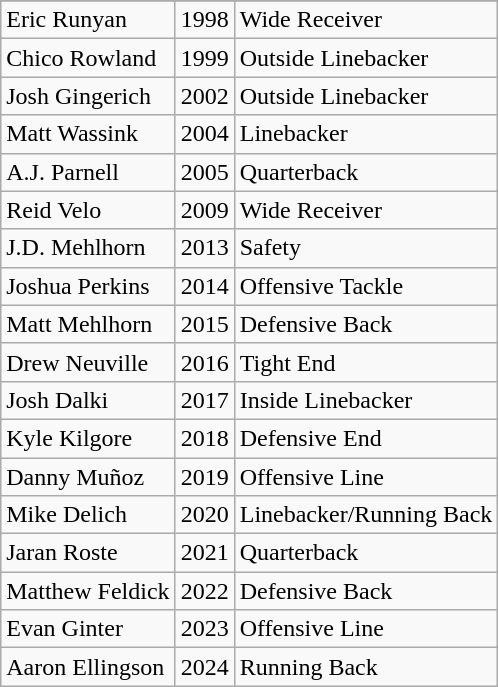<table class="wikitable">
<tr>
</tr>
<tr>
</tr>
<tr>
<td>Eric Runyan</td>
<td>1998</td>
<td>Wide Receiver</td>
</tr>
<tr>
<td>Chico Rowland</td>
<td>1999</td>
<td>Outside Linebacker</td>
</tr>
<tr>
<td>Josh Gingerich</td>
<td>2002</td>
<td>Outside Linebacker</td>
</tr>
<tr>
<td>Matt Wassink</td>
<td>2004</td>
<td>Linebacker</td>
</tr>
<tr>
<td>A.J. Parnell</td>
<td>2005</td>
<td>Quarterback</td>
</tr>
<tr>
<td>Reid Velo</td>
<td>2009</td>
<td>Wide Receiver</td>
</tr>
<tr>
<td>J.D. Mehlhorn</td>
<td>2013</td>
<td>Safety</td>
</tr>
<tr>
<td>Joshua Perkins</td>
<td>2014</td>
<td>Offensive Tackle</td>
</tr>
<tr>
<td>Matt Mehlhorn</td>
<td>2015</td>
<td>Defensive Back</td>
</tr>
<tr>
<td>Drew Neuville</td>
<td>2016</td>
<td>Tight End</td>
</tr>
<tr>
<td>Josh Dalki</td>
<td>2017</td>
<td>Inside Linebacker</td>
</tr>
<tr>
<td>Kyle Kilgore</td>
<td>2018</td>
<td>Defensive End</td>
</tr>
<tr>
<td>Danny Muñoz</td>
<td>2019</td>
<td>Offensive Line</td>
</tr>
<tr>
<td>Mike Delich</td>
<td>2020</td>
<td>Linebacker/Running Back</td>
</tr>
<tr>
<td>Jaran Roste</td>
<td>2021</td>
<td>Quarterback</td>
</tr>
<tr>
<td>Matthew Feldick</td>
<td>2022</td>
<td>Defensive Back</td>
</tr>
<tr>
<td>Evan Ginter</td>
<td>2023</td>
<td>Offensive Line</td>
</tr>
<tr>
<td>Aaron Ellingson</td>
<td>2024</td>
<td>Running Back</td>
</tr>
</table>
